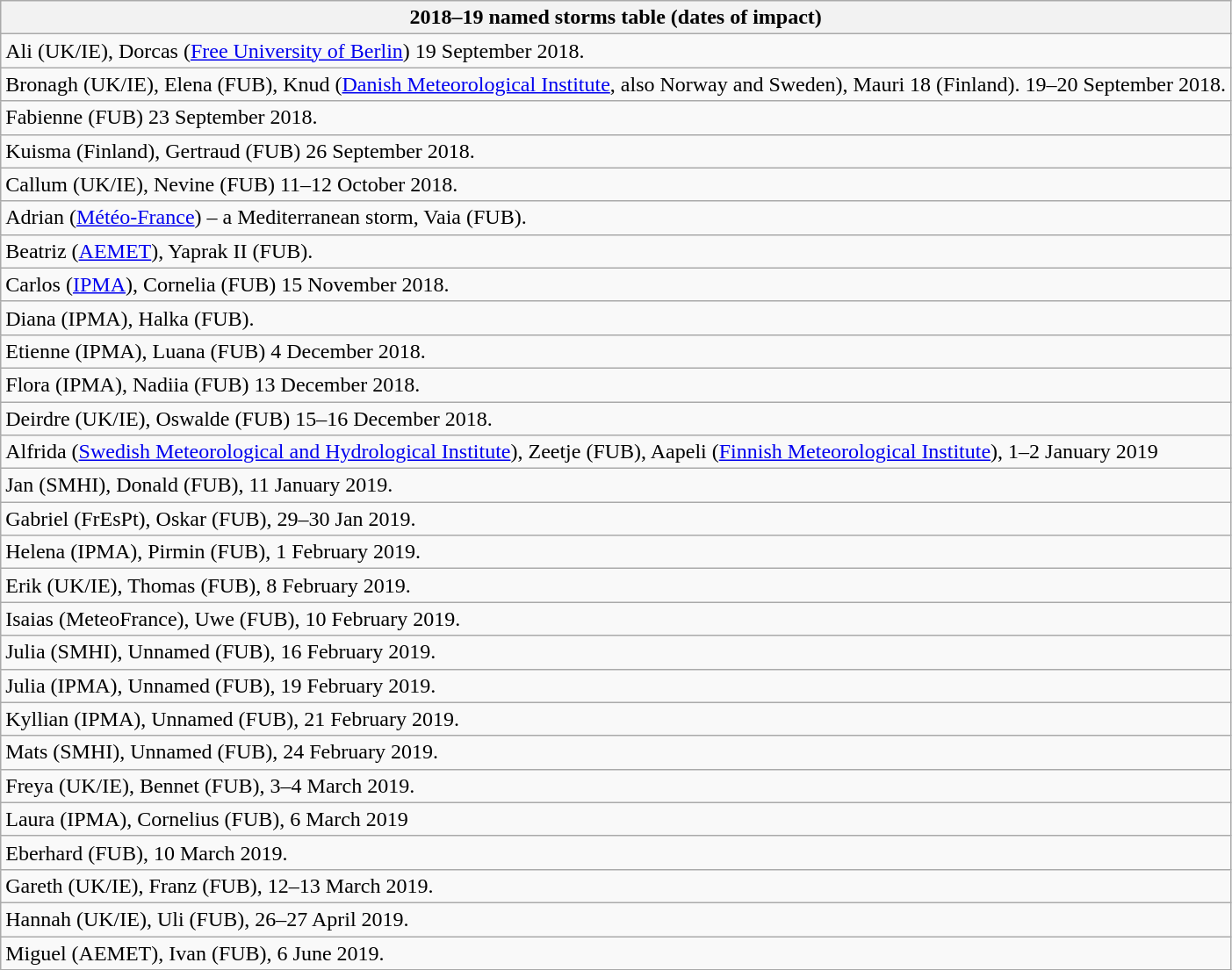<table class="wikitable sortable">
<tr>
<th>2018–19 named storms table (dates of impact)</th>
</tr>
<tr>
<td>Ali (UK/IE), Dorcas (<a href='#'>Free University of Berlin</a>) 19 September 2018.</td>
</tr>
<tr>
<td>Bronagh (UK/IE), Elena (FUB), Knud (<a href='#'>Danish Meteorological Institute</a>, also Norway and Sweden), Mauri 18 (Finland). 19–20 September 2018.</td>
</tr>
<tr>
<td>Fabienne (FUB) 23 September 2018.</td>
</tr>
<tr>
<td>Kuisma (Finland), Gertraud (FUB) 26 September 2018.</td>
</tr>
<tr>
<td>Callum (UK/IE), Nevine (FUB) 11–12 October 2018.</td>
</tr>
<tr>
<td>Adrian (<a href='#'>Météo-France</a>) – a Mediterranean storm, Vaia (FUB).</td>
</tr>
<tr>
<td>Beatriz (<a href='#'>AEMET</a>), Yaprak II (FUB).</td>
</tr>
<tr>
<td>Carlos (<a href='#'>IPMA</a>), Cornelia (FUB) 15 November 2018.</td>
</tr>
<tr>
<td>Diana (IPMA), Halka (FUB).</td>
</tr>
<tr>
<td>Etienne (IPMA), Luana (FUB) 4 December 2018.</td>
</tr>
<tr>
<td>Flora (IPMA), Nadiia (FUB) 13 December 2018.</td>
</tr>
<tr>
<td>Deirdre (UK/IE), Oswalde (FUB) 15–16 December 2018.</td>
</tr>
<tr>
<td>Alfrida (<a href='#'>Swedish Meteorological and Hydrological Institute</a>), Zeetje (FUB), Aapeli (<a href='#'>Finnish Meteorological Institute</a>), 1–2 January 2019</td>
</tr>
<tr>
<td>Jan (SMHI), Donald (FUB), 11 January 2019.</td>
</tr>
<tr>
<td>Gabriel (FrEsPt), Oskar (FUB), 29–30 Jan 2019.</td>
</tr>
<tr>
<td>Helena (IPMA), Pirmin (FUB), 1 February 2019.</td>
</tr>
<tr>
<td>Erik (UK/IE), Thomas (FUB), 8 February 2019.</td>
</tr>
<tr>
<td>Isaias (MeteoFrance), Uwe (FUB), 10 February 2019.</td>
</tr>
<tr>
<td>Julia (SMHI), Unnamed (FUB), 16 February 2019.</td>
</tr>
<tr>
<td>Julia (IPMA), Unnamed (FUB), 19 February 2019.</td>
</tr>
<tr>
<td>Kyllian (IPMA), Unnamed (FUB), 21 February 2019.</td>
</tr>
<tr>
<td>Mats (SMHI), Unnamed (FUB), 24 February 2019.</td>
</tr>
<tr>
<td>Freya (UK/IE), Bennet (FUB), 3–4 March 2019.</td>
</tr>
<tr>
<td>Laura (IPMA), Cornelius (FUB), 6 March 2019</td>
</tr>
<tr>
<td>Eberhard (FUB), 10 March 2019.</td>
</tr>
<tr>
<td>Gareth (UK/IE), Franz (FUB), 12–13 March 2019.</td>
</tr>
<tr>
<td>Hannah (UK/IE), Uli (FUB), 26–27 April 2019.</td>
</tr>
<tr>
<td>Miguel (AEMET), Ivan (FUB), 6 June 2019.</td>
</tr>
</table>
